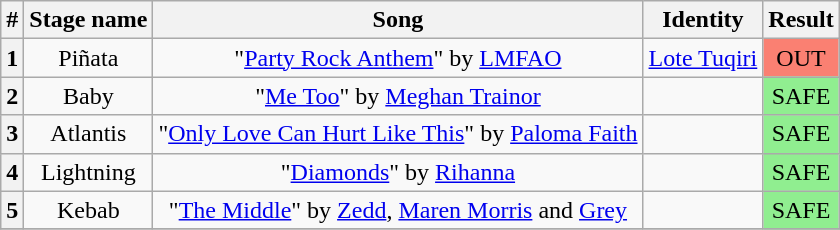<table class="wikitable plainrowheaders" style="text-align: center;">
<tr>
<th>#</th>
<th>Stage name</th>
<th>Song</th>
<th>Identity</th>
<th>Result</th>
</tr>
<tr>
<th>1</th>
<td>Piñata</td>
<td>"<a href='#'>Party Rock Anthem</a>" by <a href='#'>LMFAO</a></td>
<td><a href='#'>Lote Tuqiri</a></td>
<td bgcolor=salmon>OUT</td>
</tr>
<tr>
<th>2</th>
<td>Baby</td>
<td>"<a href='#'>Me Too</a>" by <a href='#'>Meghan Trainor</a></td>
<td></td>
<td bgcolor=lightgreen>SAFE</td>
</tr>
<tr>
<th>3</th>
<td>Atlantis</td>
<td>"<a href='#'>Only Love Can Hurt Like This</a>" by <a href='#'>Paloma Faith</a></td>
<td></td>
<td bgcolor=lightgreen>SAFE</td>
</tr>
<tr>
<th>4</th>
<td>Lightning</td>
<td>"<a href='#'>Diamonds</a>" by <a href='#'>Rihanna</a></td>
<td></td>
<td bgcolor=lightgreen>SAFE</td>
</tr>
<tr>
<th>5</th>
<td>Kebab</td>
<td>"<a href='#'>The Middle</a>" by <a href='#'>Zedd</a>, <a href='#'>Maren Morris</a> and <a href='#'>Grey</a></td>
<td></td>
<td bgcolor=lightgreen>SAFE</td>
</tr>
<tr>
</tr>
</table>
